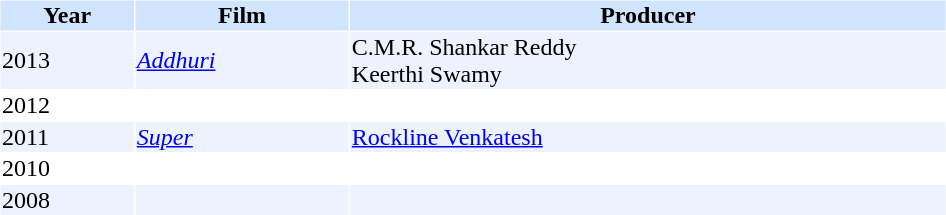<table cellspacing="1" cellpadding="1" border="0" width="50%">
<tr bgcolor="#d1e4fd">
<th>Year</th>
<th>Film</th>
<th>Producer</th>
</tr>
<tr bgcolor=#edf3fe>
<td>2013</td>
<td><em><a href='#'>Addhuri</a></em></td>
<td>C.M.R. Shankar Reddy<br>Keerthi Swamy</td>
</tr>
<tr>
<td>2012</td>
<td></td>
<td></td>
</tr>
<tr bgcolor=#edf3fe>
<td>2011</td>
<td><em><a href='#'>Super</a></em></td>
<td><a href='#'>Rockline Venkatesh</a></td>
</tr>
<tr>
<td>2010</td>
<td></td>
<td></td>
</tr>
<tr bgcolor=#edf3fe>
<td>2008</td>
<td></td>
<td></td>
</tr>
</table>
